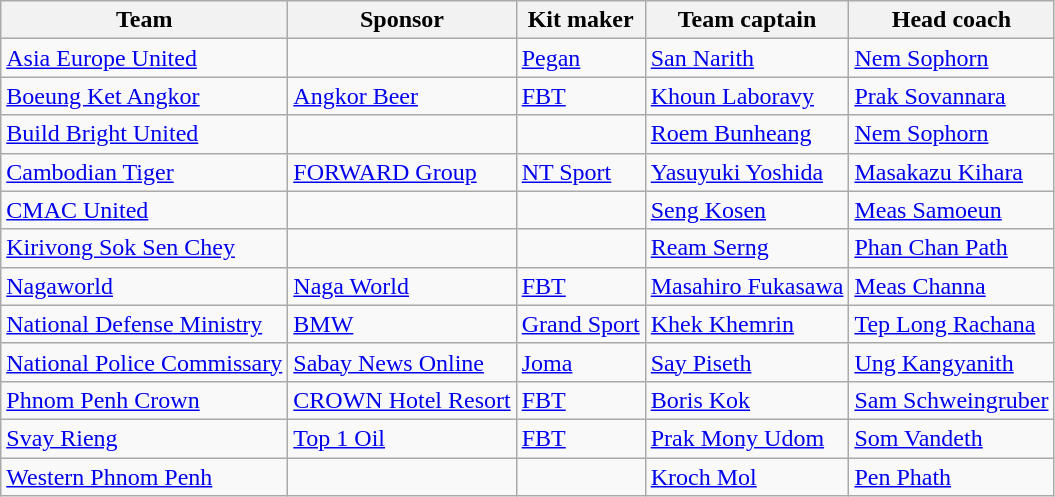<table class="wikitable sortable" style="text-align: left;">
<tr>
<th>Team</th>
<th>Sponsor</th>
<th>Kit maker</th>
<th>Team captain</th>
<th>Head coach</th>
</tr>
<tr>
<td><a href='#'>Asia Europe United</a></td>
<td></td>
<td><a href='#'>Pegan</a></td>
<td> <a href='#'>San Narith</a></td>
<td> <a href='#'>Nem Sophorn</a></td>
</tr>
<tr>
<td><a href='#'>Boeung Ket Angkor</a></td>
<td><a href='#'>Angkor Beer</a></td>
<td><a href='#'>FBT</a></td>
<td> <a href='#'>Khoun Laboravy</a></td>
<td> <a href='#'>Prak Sovannara</a></td>
</tr>
<tr>
<td><a href='#'>Build Bright United</a></td>
<td></td>
<td></td>
<td> <a href='#'>Roem Bunheang</a></td>
<td> <a href='#'>Nem Sophorn</a></td>
</tr>
<tr>
<td><a href='#'>Cambodian Tiger</a></td>
<td><a href='#'>FORWARD Group</a></td>
<td><a href='#'>NT Sport</a></td>
<td> <a href='#'>Yasuyuki Yoshida</a></td>
<td> <a href='#'>Masakazu Kihara</a></td>
</tr>
<tr>
<td><a href='#'>CMAC United</a></td>
<td></td>
<td></td>
<td> <a href='#'>Seng Kosen</a></td>
<td> <a href='#'>Meas Samoeun</a></td>
</tr>
<tr>
<td><a href='#'>Kirivong Sok Sen Chey</a></td>
<td></td>
<td></td>
<td> <a href='#'>Ream Serng</a></td>
<td> <a href='#'>Phan Chan Path</a></td>
</tr>
<tr>
<td><a href='#'>Nagaworld</a></td>
<td><a href='#'>Naga World</a></td>
<td><a href='#'>FBT</a></td>
<td> <a href='#'>Masahiro Fukasawa</a></td>
<td> <a href='#'>Meas Channa</a></td>
</tr>
<tr>
<td><a href='#'>National Defense Ministry</a></td>
<td><a href='#'>BMW</a></td>
<td><a href='#'>Grand Sport</a></td>
<td> <a href='#'>Khek Khemrin</a></td>
<td> <a href='#'>Tep Long Rachana</a></td>
</tr>
<tr>
<td><a href='#'>National Police Commissary</a></td>
<td><a href='#'>Sabay News Online</a></td>
<td><a href='#'>Joma</a></td>
<td> <a href='#'>Say Piseth</a></td>
<td> <a href='#'>Ung Kangyanith</a></td>
</tr>
<tr>
<td><a href='#'>Phnom Penh Crown</a></td>
<td><a href='#'>CROWN Hotel Resort</a></td>
<td><a href='#'>FBT</a></td>
<td> <a href='#'>Boris Kok</a></td>
<td> <a href='#'>Sam Schweingruber</a></td>
</tr>
<tr>
<td><a href='#'>Svay Rieng</a></td>
<td><a href='#'>Top 1 Oil</a></td>
<td><a href='#'>FBT</a></td>
<td> <a href='#'>Prak Mony Udom</a></td>
<td> <a href='#'>Som Vandeth</a></td>
</tr>
<tr>
<td><a href='#'>Western Phnom Penh</a></td>
<td></td>
<td></td>
<td> <a href='#'>Kroch Mol</a></td>
<td> <a href='#'>Pen Phath</a></td>
</tr>
</table>
